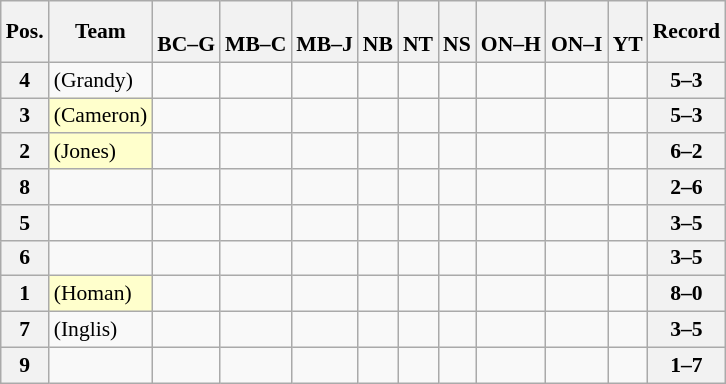<table class="wikitable sortable nowrap" style="text-align:center; font-size:0.9em;">
<tr>
<th>Pos.</th>
<th>Team</th>
<th><br>BC–G</th>
<th><br>MB–C</th>
<th><br>MB–J</th>
<th><br>NB</th>
<th><br>NT</th>
<th><br>NS</th>
<th><br>ON–H</th>
<th><br>ON–I</th>
<th><br>YT</th>
<th>Record</th>
</tr>
<tr>
<th>4</th>
<td style="text-align:left;"> (Grandy)</td>
<td></td>
<td></td>
<td></td>
<td></td>
<td></td>
<td></td>
<td></td>
<td></td>
<td></td>
<th>5–3</th>
</tr>
<tr>
<th>3</th>
<td style="text-align:left; background:#ffffcc;"> (Cameron)</td>
<td></td>
<td></td>
<td></td>
<td></td>
<td></td>
<td></td>
<td></td>
<td></td>
<td></td>
<th>5–3</th>
</tr>
<tr>
<th>2</th>
<td style="text-align:left; background:#ffffcc;"> (Jones)</td>
<td></td>
<td></td>
<td></td>
<td></td>
<td></td>
<td></td>
<td></td>
<td></td>
<td></td>
<th>6–2</th>
</tr>
<tr>
<th>8</th>
<td style="text-align:left;"></td>
<td></td>
<td></td>
<td></td>
<td></td>
<td></td>
<td></td>
<td></td>
<td></td>
<td></td>
<th>2–6</th>
</tr>
<tr>
<th>5</th>
<td style="text-align:left;"></td>
<td></td>
<td></td>
<td></td>
<td></td>
<td></td>
<td></td>
<td></td>
<td></td>
<td></td>
<th>3–5</th>
</tr>
<tr>
<th>6</th>
<td style="text-align:left;"></td>
<td></td>
<td></td>
<td></td>
<td></td>
<td></td>
<td></td>
<td></td>
<td></td>
<td></td>
<th>3–5</th>
</tr>
<tr>
<th>1</th>
<td style="text-align:left; background:#ffffcc;"> (Homan)</td>
<td></td>
<td></td>
<td></td>
<td></td>
<td></td>
<td></td>
<td></td>
<td></td>
<td></td>
<th>8–0</th>
</tr>
<tr>
<th>7</th>
<td style="text-align:left;"> (Inglis)</td>
<td></td>
<td></td>
<td></td>
<td></td>
<td></td>
<td></td>
<td></td>
<td></td>
<td></td>
<th>3–5</th>
</tr>
<tr>
<th>9</th>
<td style="text-align:left;"></td>
<td></td>
<td></td>
<td></td>
<td></td>
<td></td>
<td></td>
<td></td>
<td></td>
<td></td>
<th>1–7</th>
</tr>
</table>
